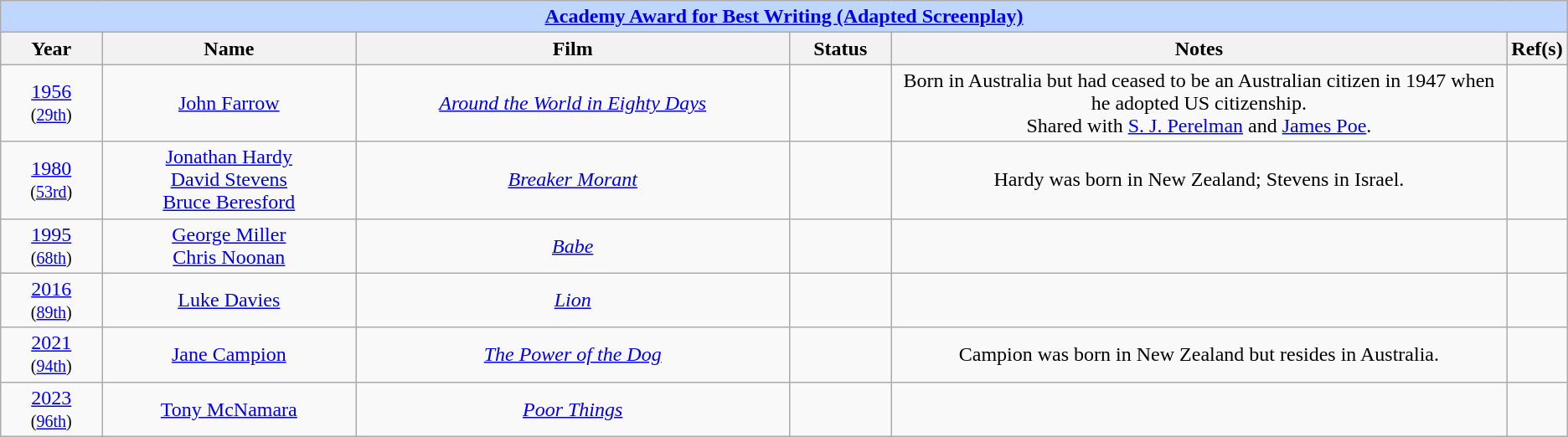<table class="wikitable" style="text-align: center">
<tr style="background:#bfd7ff;">
<td colspan="6" style="text-align:center;"><strong><a href='#'>Academy Award for Best Writing (Adapted Screenplay)</a></strong></td>
</tr>
<tr style="background:#ebf5ff;">
<th style="width:75px;">Year</th>
<th style="width:200px;">Name</th>
<th style="width:350px;">Film</th>
<th style="width:75px;">Status</th>
<th style="width:500px;">Notes</th>
<th width="3">Ref(s)</th>
</tr>
<tr>
<td style="text-align: center"><a href='#'>1956</a><br><small>(<a href='#'>29th</a>)</small></td>
<td><a href='#'>John Farrow</a></td>
<td><em><a href='#'>Around the World in Eighty Days</a></em></td>
<td></td>
<td>Born in Australia but had ceased to be an Australian citizen in 1947 when he adopted US citizenship.<br>Shared with <a href='#'>S. J. Perelman</a> and <a href='#'>James Poe</a>.</td>
<td style="text-align: center"></td>
</tr>
<tr>
<td style="text-align: center"><a href='#'>1980</a><br><small>(<a href='#'>53rd</a>)</small></td>
<td><a href='#'>Jonathan Hardy</a><br><a href='#'>David Stevens</a><br><a href='#'>Bruce Beresford</a></td>
<td><em><a href='#'>Breaker Morant</a></em></td>
<td></td>
<td>Hardy was born in New Zealand; Stevens in Israel.</td>
<td style="text-align: center"></td>
</tr>
<tr>
<td style="text-align: center"><a href='#'>1995</a><br><small>(<a href='#'>68th</a>)</small></td>
<td><a href='#'>George Miller</a><br><a href='#'>Chris Noonan</a></td>
<td><em><a href='#'>Babe</a></em></td>
<td></td>
<td></td>
<td style="text-align: center"></td>
</tr>
<tr>
<td style="text-align: center"><a href='#'>2016</a><br><small>(<a href='#'>89th</a>)</small></td>
<td><a href='#'>Luke Davies</a></td>
<td><a href='#'><em>Lion</em></a></td>
<td></td>
<td></td>
<td></td>
</tr>
<tr>
<td style="text-align: center"><a href='#'>2021</a><br><small>(<a href='#'>94th</a>)</small></td>
<td><a href='#'>Jane Campion</a></td>
<td><em><a href='#'>The Power of the Dog</a></em></td>
<td></td>
<td>Campion was born in New Zealand but resides in Australia.</td>
<td style="text-align: center"></td>
</tr>
<tr>
<td style="text-align: center"><a href='#'>2023</a><br><small>(<a href='#'>96th</a>)</small></td>
<td><a href='#'>Tony McNamara</a></td>
<td><em><a href='#'>Poor Things</a></em></td>
<td></td>
<td></td>
<td style="text-align: center"></td>
</tr>
</table>
